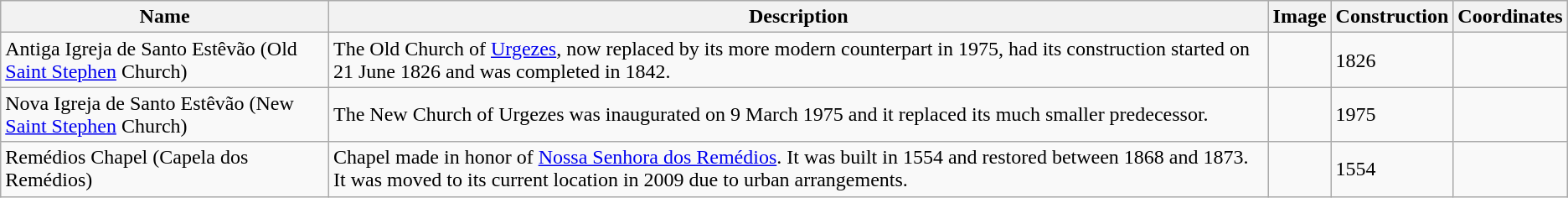<table class="wikitable sortable">
<tr>
<th>Name</th>
<th>Description</th>
<th>Image</th>
<th>Construction</th>
<th>Coordinates</th>
</tr>
<tr>
<td>Antiga Igreja de Santo Estêvão (Old <a href='#'>Saint Stephen</a> Church)</td>
<td>The Old Church of <a href='#'>Urgezes</a>, now replaced by its more modern counterpart in 1975, had its construction started on 21 June 1826 and was completed in 1842.</td>
<td></td>
<td>1826</td>
<td></td>
</tr>
<tr>
<td>Nova Igreja de Santo Estêvão (New <a href='#'>Saint Stephen</a> Church)</td>
<td>The New Church of Urgezes was inaugurated on 9 March 1975 and it replaced its much smaller predecessor.</td>
<td></td>
<td>1975</td>
<td></td>
</tr>
<tr>
<td>Remédios Chapel (Capela dos Remédios)</td>
<td>Chapel made in honor of <a href='#'>Nossa Senhora dos Remédios</a>. It was built in 1554 and restored between 1868 and 1873. It was moved to its current location in 2009 due to urban arrangements.</td>
<td></td>
<td>1554</td>
<td></td>
</tr>
</table>
